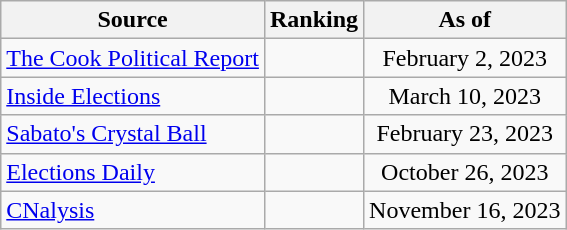<table class="wikitable" style="text-align:center">
<tr>
<th>Source</th>
<th>Ranking</th>
<th>As of</th>
</tr>
<tr>
<td align=left><a href='#'>The Cook Political Report</a></td>
<td></td>
<td>February 2, 2023</td>
</tr>
<tr>
<td align=left><a href='#'>Inside Elections</a></td>
<td></td>
<td>March 10, 2023</td>
</tr>
<tr>
<td align=left><a href='#'>Sabato's Crystal Ball</a></td>
<td></td>
<td>February 23, 2023</td>
</tr>
<tr>
<td align=left><a href='#'>Elections Daily</a></td>
<td></td>
<td>October 26, 2023</td>
</tr>
<tr>
<td align=left><a href='#'>CNalysis</a></td>
<td></td>
<td>November 16, 2023</td>
</tr>
</table>
